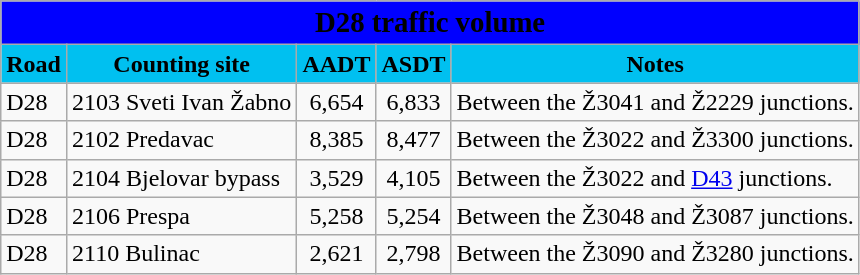<table class="wikitable">
<tr>
<td colspan=5 bgcolor=blue align=center style=margin-top:15><span><big><strong>D28 traffic volume</strong></big></span></td>
</tr>
<tr>
<td align=center bgcolor=00c0f0><strong>Road</strong></td>
<td align=center bgcolor=00c0f0><strong>Counting site</strong></td>
<td align=center bgcolor=00c0f0><strong>AADT</strong></td>
<td align=center bgcolor=00c0f0><strong>ASDT</strong></td>
<td align=center bgcolor=00c0f0><strong>Notes</strong></td>
</tr>
<tr>
<td> D28</td>
<td>2103 Sveti Ivan Žabno</td>
<td align=center>6,654</td>
<td align=center>6,833</td>
<td>Between the Ž3041 and Ž2229 junctions.</td>
</tr>
<tr>
<td> D28</td>
<td>2102 Predavac</td>
<td align=center>8,385</td>
<td align=center>8,477</td>
<td>Between the Ž3022 and Ž3300 junctions.</td>
</tr>
<tr>
<td> D28</td>
<td>2104 Bjelovar bypass</td>
<td align=center>3,529</td>
<td align=center>4,105</td>
<td>Between the Ž3022 and <a href='#'>D43</a> junctions.</td>
</tr>
<tr>
<td> D28</td>
<td>2106 Prespa</td>
<td align=center>5,258</td>
<td align=center>5,254</td>
<td>Between the Ž3048 and Ž3087 junctions.</td>
</tr>
<tr>
<td> D28</td>
<td>2110 Bulinac</td>
<td align=center>2,621</td>
<td align=center>2,798</td>
<td>Between the Ž3090 and Ž3280 junctions.</td>
</tr>
</table>
